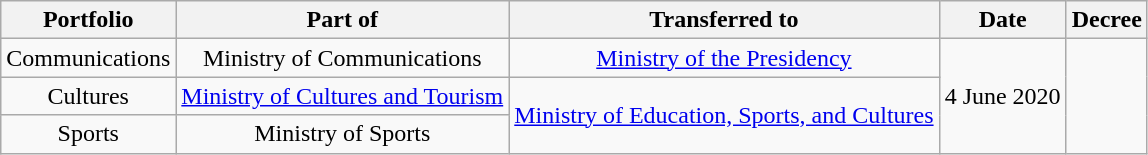<table class="wikitable" style="text-align:center;">
<tr>
<th>Portfolio</th>
<th>Part of</th>
<th>Transferred to</th>
<th>Date</th>
<th>Decree</th>
</tr>
<tr>
<td>Communications</td>
<td>Ministry of Communications</td>
<td><a href='#'>Ministry of the Presidency</a></td>
<td rowspan="3">4 June 2020</td>
<td rowspan="3"></td>
</tr>
<tr>
<td>Cultures</td>
<td><a href='#'>Ministry of Cultures and Tourism</a></td>
<td rowspan="2"><a href='#'>Ministry of Education, Sports, and Cultures</a></td>
</tr>
<tr>
<td>Sports</td>
<td>Ministry of Sports</td>
</tr>
</table>
